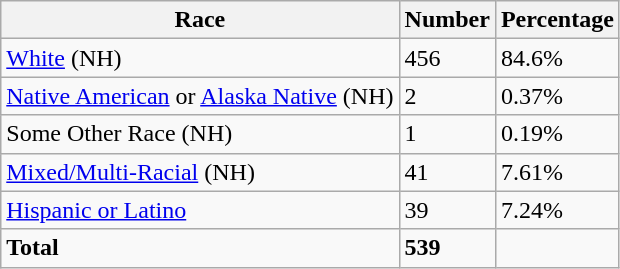<table class="wikitable">
<tr>
<th>Race</th>
<th>Number</th>
<th>Percentage</th>
</tr>
<tr>
<td><a href='#'>White</a> (NH)</td>
<td>456</td>
<td>84.6%</td>
</tr>
<tr>
<td><a href='#'>Native American</a> or <a href='#'>Alaska Native</a> (NH)</td>
<td>2</td>
<td>0.37%</td>
</tr>
<tr>
<td>Some Other Race (NH)</td>
<td>1</td>
<td>0.19%</td>
</tr>
<tr>
<td><a href='#'>Mixed/Multi-Racial</a> (NH)</td>
<td>41</td>
<td>7.61%</td>
</tr>
<tr>
<td><a href='#'>Hispanic or Latino</a></td>
<td>39</td>
<td>7.24%</td>
</tr>
<tr>
<td><strong>Total</strong></td>
<td><strong>539</strong></td>
<td></td>
</tr>
</table>
